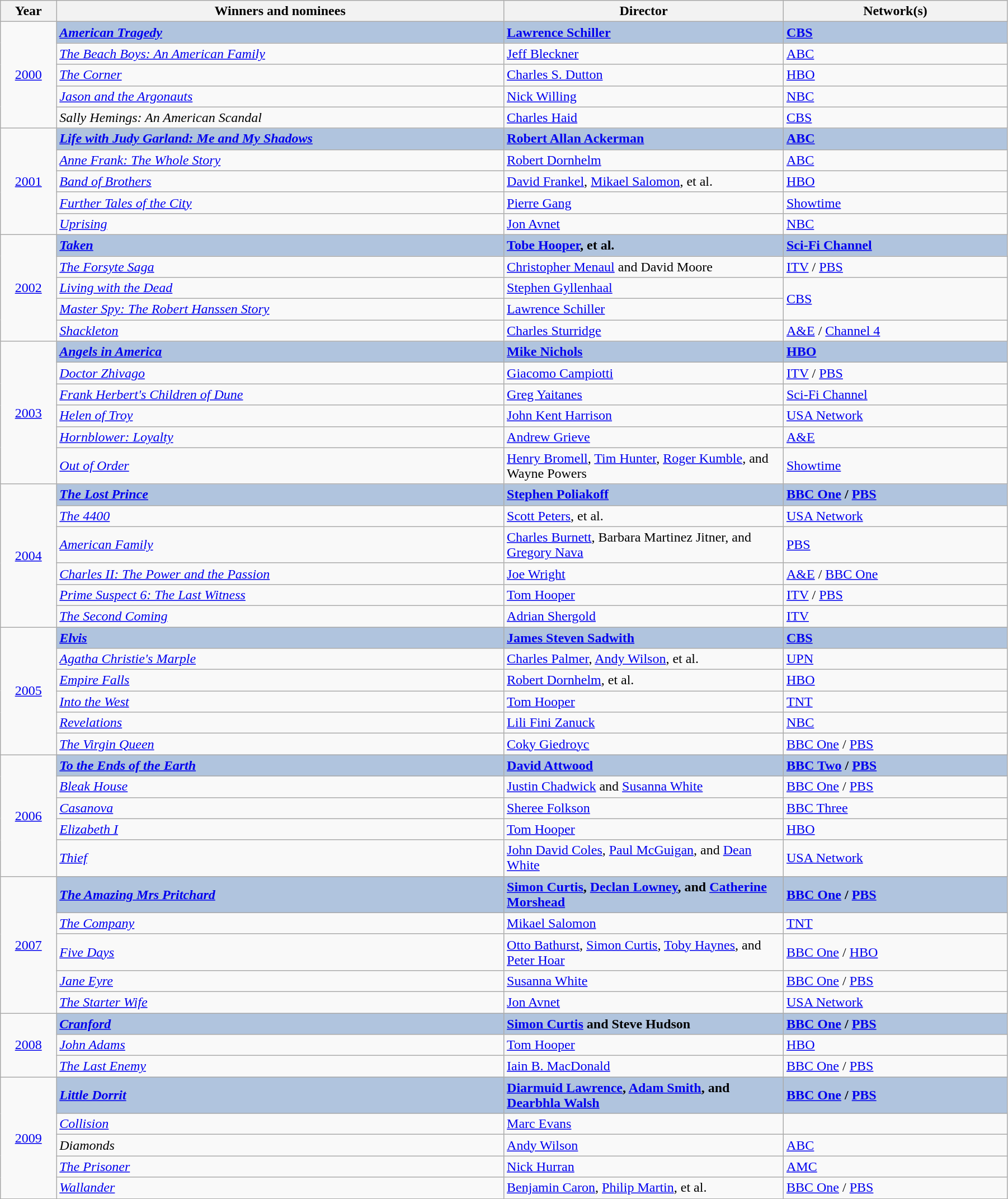<table class="wikitable" width="95%" cellpadding="5">
<tr>
<th style="width:5%;">Year</th>
<th style="width:40%;">Winners and nominees</th>
<th style="width:25%;">Director</th>
<th style="width:20%;">Network(s)</th>
</tr>
<tr>
<td rowspan="5" style="text-align:center;"><a href='#'>2000</a></td>
<td style="background:#B0C4DE;"><strong><em><a href='#'>American Tragedy</a></em></strong></td>
<td style="background:#B0C4DE;"><strong><a href='#'>Lawrence Schiller</a></strong></td>
<td style="background:#B0C4DE;"><strong><a href='#'>CBS</a></strong></td>
</tr>
<tr>
<td><em><a href='#'>The Beach Boys: An American Family</a></em></td>
<td><a href='#'>Jeff Bleckner</a></td>
<td><a href='#'>ABC</a></td>
</tr>
<tr>
<td><em><a href='#'>The Corner</a></em></td>
<td><a href='#'>Charles S. Dutton</a></td>
<td><a href='#'>HBO</a></td>
</tr>
<tr>
<td><em><a href='#'>Jason and the Argonauts</a></em></td>
<td><a href='#'>Nick Willing</a></td>
<td><a href='#'>NBC</a></td>
</tr>
<tr>
<td><em>Sally Hemings: An American Scandal</em></td>
<td><a href='#'>Charles Haid</a></td>
<td><a href='#'>CBS</a></td>
</tr>
<tr>
<td rowspan="5" style="text-align:center;"><a href='#'>2001</a></td>
<td style="background:#B0C4DE;"><strong><em><a href='#'>Life with Judy Garland: Me and My Shadows</a></em></strong></td>
<td style="background:#B0C4DE;"><strong><a href='#'>Robert Allan Ackerman</a></strong></td>
<td style="background:#B0C4DE;"><strong><a href='#'>ABC</a></strong></td>
</tr>
<tr>
<td><em><a href='#'>Anne Frank: The Whole Story</a></em></td>
<td><a href='#'>Robert Dornhelm</a></td>
<td><a href='#'>ABC</a></td>
</tr>
<tr>
<td><em><a href='#'>Band of Brothers</a></em></td>
<td><a href='#'>David Frankel</a>, <a href='#'>Mikael Salomon</a>, et al.</td>
<td><a href='#'>HBO</a></td>
</tr>
<tr>
<td><em><a href='#'>Further Tales of the City</a></em></td>
<td><a href='#'>Pierre Gang</a></td>
<td><a href='#'>Showtime</a></td>
</tr>
<tr>
<td><em><a href='#'>Uprising</a></em></td>
<td><a href='#'>Jon Avnet</a></td>
<td><a href='#'>NBC</a></td>
</tr>
<tr>
<td rowspan="5" style="text-align:center;"><a href='#'>2002</a></td>
<td style="background:#B0C4DE;"><strong><em><a href='#'>Taken</a></em></strong></td>
<td style="background:#B0C4DE;"><strong><a href='#'>Tobe Hooper</a>, et al.</strong></td>
<td style="background:#B0C4DE;"><strong><a href='#'>Sci-Fi Channel</a></strong></td>
</tr>
<tr>
<td><em><a href='#'>The Forsyte Saga</a></em></td>
<td><a href='#'>Christopher Menaul</a> and David Moore</td>
<td><a href='#'>ITV</a> / <a href='#'>PBS</a></td>
</tr>
<tr>
<td><em><a href='#'>Living with the Dead</a></em></td>
<td><a href='#'>Stephen Gyllenhaal</a></td>
<td rowspan="2"><a href='#'>CBS</a></td>
</tr>
<tr>
<td><em><a href='#'>Master Spy: The Robert Hanssen Story</a></em></td>
<td><a href='#'>Lawrence Schiller</a></td>
</tr>
<tr>
<td><em><a href='#'>Shackleton</a></em></td>
<td><a href='#'>Charles Sturridge</a></td>
<td><a href='#'>A&E</a> / <a href='#'>Channel 4</a></td>
</tr>
<tr>
<td rowspan="6" style="text-align:center;"><a href='#'>2003</a></td>
<td style="background:#B0C4DE;"><strong><em><a href='#'>Angels in America</a></em></strong></td>
<td style="background:#B0C4DE;"><strong><a href='#'>Mike Nichols</a></strong></td>
<td style="background:#B0C4DE;"><strong><a href='#'>HBO</a></strong></td>
</tr>
<tr>
<td><em><a href='#'>Doctor Zhivago</a></em></td>
<td><a href='#'>Giacomo Campiotti</a></td>
<td><a href='#'>ITV</a> / <a href='#'>PBS</a></td>
</tr>
<tr>
<td><em><a href='#'>Frank Herbert's Children of Dune</a></em></td>
<td><a href='#'>Greg Yaitanes</a></td>
<td><a href='#'>Sci-Fi Channel</a></td>
</tr>
<tr>
<td><em><a href='#'>Helen of Troy</a></em></td>
<td><a href='#'>John Kent Harrison</a></td>
<td><a href='#'>USA Network</a></td>
</tr>
<tr>
<td><em><a href='#'>Hornblower: Loyalty</a></em></td>
<td><a href='#'>Andrew Grieve</a></td>
<td><a href='#'>A&E</a></td>
</tr>
<tr>
<td><em><a href='#'>Out of Order</a></em></td>
<td><a href='#'>Henry Bromell</a>, <a href='#'>Tim Hunter</a>, <a href='#'>Roger Kumble</a>, and Wayne Powers</td>
<td><a href='#'>Showtime</a></td>
</tr>
<tr>
<td rowspan="6" style="text-align:center;"><a href='#'>2004</a></td>
<td style="background:#B0C4DE;"><strong><em><a href='#'>The Lost Prince</a></em></strong></td>
<td style="background:#B0C4DE;"><strong><a href='#'>Stephen Poliakoff</a></strong></td>
<td style="background:#B0C4DE;"><strong><a href='#'>BBC One</a> / <a href='#'>PBS</a></strong></td>
</tr>
<tr>
<td><em><a href='#'>The 4400</a></em></td>
<td><a href='#'>Scott Peters</a>, et al.</td>
<td><a href='#'>USA Network</a></td>
</tr>
<tr>
<td><em><a href='#'>American Family</a></em></td>
<td><a href='#'>Charles Burnett</a>, Barbara Martinez Jitner, and <a href='#'>Gregory Nava</a></td>
<td><a href='#'>PBS</a></td>
</tr>
<tr>
<td><em><a href='#'>Charles II: The Power and the Passion</a></em></td>
<td><a href='#'>Joe Wright</a></td>
<td><a href='#'>A&E</a> / <a href='#'>BBC One</a></td>
</tr>
<tr>
<td><em><a href='#'>Prime Suspect 6: The Last Witness</a></em></td>
<td><a href='#'>Tom Hooper</a></td>
<td><a href='#'>ITV</a> / <a href='#'>PBS</a></td>
</tr>
<tr>
<td><em><a href='#'>The Second Coming</a></em></td>
<td><a href='#'>Adrian Shergold</a></td>
<td><a href='#'>ITV</a></td>
</tr>
<tr>
<td rowspan="6" style="text-align:center;"><a href='#'>2005</a></td>
<td style="background:#B0C4DE;"><strong><em><a href='#'>Elvis</a></em></strong></td>
<td style="background:#B0C4DE;"><strong><a href='#'>James Steven Sadwith</a></strong></td>
<td style="background:#B0C4DE;"><strong><a href='#'>CBS</a></strong></td>
</tr>
<tr>
<td><em><a href='#'>Agatha Christie's Marple</a></em></td>
<td><a href='#'>Charles Palmer</a>, <a href='#'>Andy Wilson</a>, et al.</td>
<td><a href='#'>UPN</a></td>
</tr>
<tr>
<td><em><a href='#'>Empire Falls</a></em></td>
<td><a href='#'>Robert Dornhelm</a>, et al.</td>
<td><a href='#'>HBO</a></td>
</tr>
<tr>
<td><em><a href='#'>Into the West</a></em></td>
<td><a href='#'>Tom Hooper</a></td>
<td><a href='#'>TNT</a></td>
</tr>
<tr>
<td><em><a href='#'>Revelations</a></em></td>
<td><a href='#'>Lili Fini Zanuck</a></td>
<td><a href='#'>NBC</a></td>
</tr>
<tr>
<td><em><a href='#'>The Virgin Queen</a></em></td>
<td><a href='#'>Coky Giedroyc</a></td>
<td><a href='#'>BBC One</a> / <a href='#'>PBS</a></td>
</tr>
<tr>
<td rowspan="5" style="text-align:center;"><a href='#'>2006</a></td>
<td style="background:#B0C4DE;"><strong><em><a href='#'>To the Ends of the Earth</a></em></strong></td>
<td style="background:#B0C4DE;"><strong><a href='#'>David Attwood</a></strong></td>
<td style="background:#B0C4DE;"><strong><a href='#'>BBC Two</a> / <a href='#'>PBS</a></strong></td>
</tr>
<tr>
<td><em><a href='#'>Bleak House</a></em></td>
<td><a href='#'>Justin Chadwick</a> and <a href='#'>Susanna White</a></td>
<td><a href='#'>BBC One</a> / <a href='#'>PBS</a></td>
</tr>
<tr>
<td><em><a href='#'>Casanova</a></em></td>
<td><a href='#'>Sheree Folkson</a></td>
<td><a href='#'>BBC Three</a></td>
</tr>
<tr>
<td><em><a href='#'>Elizabeth I</a></em></td>
<td><a href='#'>Tom Hooper</a></td>
<td><a href='#'>HBO</a></td>
</tr>
<tr>
<td><em><a href='#'>Thief</a></em></td>
<td><a href='#'>John David Coles</a>, <a href='#'>Paul McGuigan</a>, and <a href='#'>Dean White</a></td>
<td><a href='#'>USA Network</a></td>
</tr>
<tr>
<td rowspan="5" style="text-align:center;"><a href='#'>2007</a></td>
<td style="background:#B0C4DE;"><strong><em><a href='#'>The Amazing Mrs Pritchard</a></em></strong></td>
<td style="background:#B0C4DE;"><strong><a href='#'>Simon Curtis</a>, <a href='#'>Declan Lowney</a>, and <a href='#'>Catherine Morshead</a></strong></td>
<td style="background:#B0C4DE;"><strong><a href='#'>BBC One</a> / <a href='#'>PBS</a></strong></td>
</tr>
<tr>
<td><em><a href='#'>The Company</a></em></td>
<td><a href='#'>Mikael Salomon</a></td>
<td><a href='#'>TNT</a></td>
</tr>
<tr>
<td><em><a href='#'>Five Days</a></em></td>
<td><a href='#'>Otto Bathurst</a>, <a href='#'>Simon Curtis</a>, <a href='#'>Toby Haynes</a>, and <a href='#'>Peter Hoar</a></td>
<td><a href='#'>BBC One</a> / <a href='#'>HBO</a></td>
</tr>
<tr>
<td><em><a href='#'>Jane Eyre</a></em></td>
<td><a href='#'>Susanna White</a></td>
<td><a href='#'>BBC One</a> / <a href='#'>PBS</a></td>
</tr>
<tr>
<td><em><a href='#'>The Starter Wife</a></em></td>
<td><a href='#'>Jon Avnet</a></td>
<td><a href='#'>USA Network</a></td>
</tr>
<tr>
<td rowspan="3" style="text-align:center;"><a href='#'>2008</a></td>
<td style="background:#B0C4DE;"><strong><em><a href='#'>Cranford</a></em></strong></td>
<td style="background:#B0C4DE;"><strong><a href='#'>Simon Curtis</a> and Steve Hudson</strong></td>
<td style="background:#B0C4DE;"><strong><a href='#'>BBC One</a> / <a href='#'>PBS</a></strong></td>
</tr>
<tr>
<td><em><a href='#'>John Adams</a></em></td>
<td><a href='#'>Tom Hooper</a></td>
<td><a href='#'>HBO</a></td>
</tr>
<tr>
<td><em><a href='#'>The Last Enemy</a></em></td>
<td><a href='#'>Iain B. MacDonald</a></td>
<td><a href='#'>BBC One</a> / <a href='#'>PBS</a></td>
</tr>
<tr>
<td rowspan="5" style="text-align:center;"><a href='#'>2009</a></td>
<td style="background:#B0C4DE;"><strong><em><a href='#'>Little Dorrit</a></em></strong></td>
<td style="background:#B0C4DE;"><strong><a href='#'>Diarmuid Lawrence</a>, <a href='#'>Adam Smith</a>, and <a href='#'>Dearbhla Walsh</a></strong></td>
<td style="background:#B0C4DE;"><strong><a href='#'>BBC One</a> / <a href='#'>PBS</a></strong></td>
</tr>
<tr>
<td><em><a href='#'>Collision</a></em></td>
<td><a href='#'>Marc Evans</a></td>
<td></td>
</tr>
<tr>
<td><em>Diamonds</em></td>
<td><a href='#'>Andy Wilson</a></td>
<td><a href='#'>ABC</a></td>
</tr>
<tr>
<td><em><a href='#'>The Prisoner</a></em></td>
<td><a href='#'>Nick Hurran</a></td>
<td><a href='#'>AMC</a></td>
</tr>
<tr>
<td><em><a href='#'>Wallander</a></em></td>
<td><a href='#'>Benjamin Caron</a>, <a href='#'>Philip Martin</a>, et al.</td>
<td><a href='#'>BBC One</a> / <a href='#'>PBS</a></td>
</tr>
</table>
